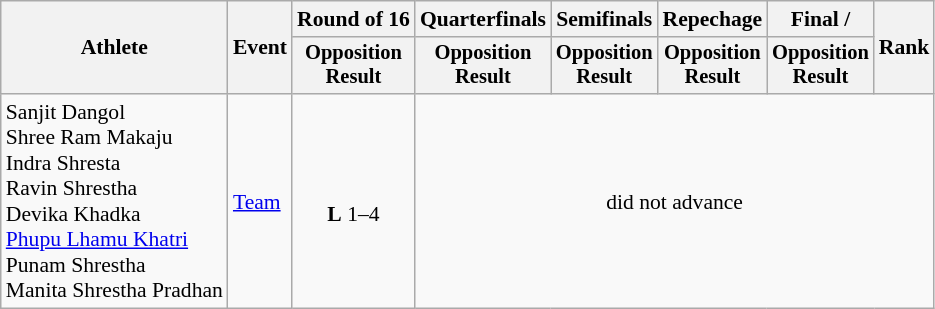<table class=wikitable style=font-size:90%;text-align:center>
<tr>
<th rowspan="2">Athlete</th>
<th rowspan="2">Event</th>
<th>Round of 16</th>
<th>Quarterfinals</th>
<th>Semifinals</th>
<th>Repechage</th>
<th>Final / </th>
<th rowspan=2>Rank</th>
</tr>
<tr style="font-size:95%">
<th>Opposition<br>Result</th>
<th>Opposition<br>Result</th>
<th>Opposition<br>Result</th>
<th>Opposition<br>Result</th>
<th>Opposition<br>Result</th>
</tr>
<tr>
<td align=left>Sanjit Dangol<br>Shree Ram Makaju<br>Indra Shresta<br>Ravin Shrestha<br>Devika Khadka<br><a href='#'>Phupu Lhamu Khatri</a><br>Punam Shrestha<br>Manita Shrestha Pradhan</td>
<td align=left><a href='#'>Team</a></td>
<td><br><strong>L</strong> 1–4</td>
<td colspan=5>did not advance</td>
</tr>
</table>
